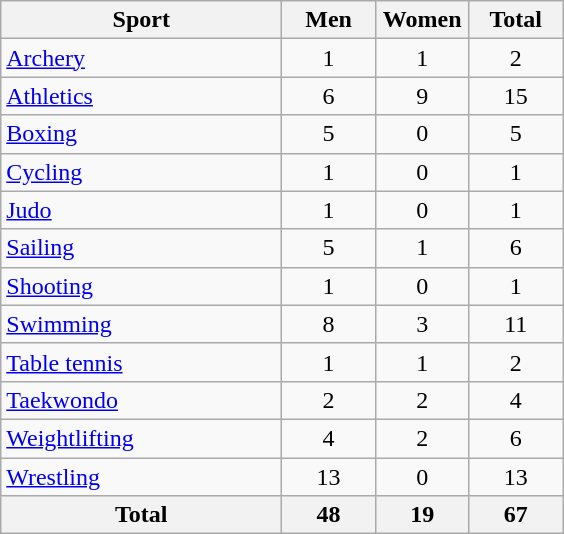<table class="wikitable sortable" style="text-align:center;">
<tr>
<th width=180>Sport</th>
<th width=55>Men</th>
<th width=55>Women</th>
<th width=55>Total</th>
</tr>
<tr>
<td align=left><a href='#'>Archery</a></td>
<td>1</td>
<td>1</td>
<td>2</td>
</tr>
<tr>
<td align=left><a href='#'>Athletics</a></td>
<td>6</td>
<td>9</td>
<td>15</td>
</tr>
<tr>
<td align=left><a href='#'>Boxing</a></td>
<td>5</td>
<td>0</td>
<td>5</td>
</tr>
<tr>
<td align=left><a href='#'>Cycling</a></td>
<td>1</td>
<td>0</td>
<td>1</td>
</tr>
<tr>
<td align=left><a href='#'>Judo</a></td>
<td>1</td>
<td>0</td>
<td>1</td>
</tr>
<tr>
<td align=left><a href='#'>Sailing</a></td>
<td>5</td>
<td>1</td>
<td>6</td>
</tr>
<tr>
<td align=left><a href='#'>Shooting</a></td>
<td>1</td>
<td>0</td>
<td>1</td>
</tr>
<tr>
<td align=left><a href='#'>Swimming</a></td>
<td>8</td>
<td>3</td>
<td>11</td>
</tr>
<tr>
<td align=left><a href='#'>Table tennis</a></td>
<td>1</td>
<td>1</td>
<td>2</td>
</tr>
<tr>
<td align=left><a href='#'>Taekwondo</a></td>
<td>2</td>
<td>2</td>
<td>4</td>
</tr>
<tr>
<td align=left><a href='#'>Weightlifting</a></td>
<td>4</td>
<td>2</td>
<td>6</td>
</tr>
<tr>
<td align=left><a href='#'>Wrestling</a></td>
<td>13</td>
<td>0</td>
<td>13</td>
</tr>
<tr class="sortbottom">
<th>Total</th>
<th>48</th>
<th>19</th>
<th>67</th>
</tr>
</table>
